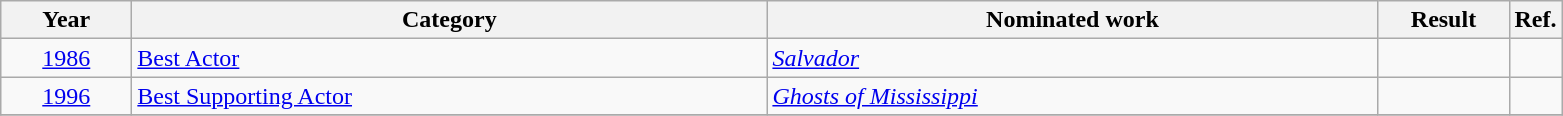<table class=wikitable>
<tr>
<th scope="col" style="width:5em;">Year</th>
<th scope="col" style="width:26em;">Category</th>
<th scope="col" style="width:25em;">Nominated work</th>
<th scope="col" style="width:5em;">Result</th>
<th>Ref.</th>
</tr>
<tr>
<td style="text-align:center;"><a href='#'>1986</a></td>
<td><a href='#'>Best Actor</a></td>
<td><em><a href='#'>Salvador</a></em></td>
<td></td>
<td style="text-align:center;"></td>
</tr>
<tr>
<td style="text-align:center;"><a href='#'>1996</a></td>
<td><a href='#'>Best Supporting Actor</a></td>
<td><em><a href='#'>Ghosts of Mississippi</a></em></td>
<td></td>
<td style="text-align:center;"></td>
</tr>
<tr>
</tr>
</table>
